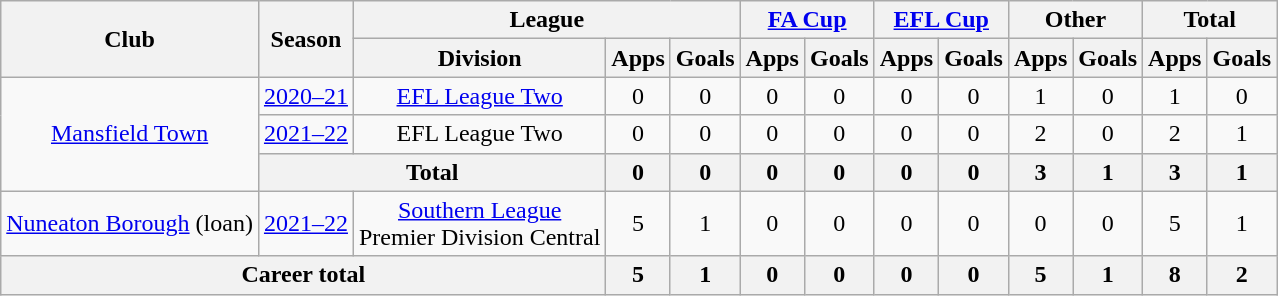<table class="wikitable" style="text-align:center;">
<tr>
<th rowspan="2">Club</th>
<th rowspan="2">Season</th>
<th colspan="3">League</th>
<th colspan="2"><a href='#'>FA Cup</a></th>
<th colspan="2"><a href='#'>EFL Cup</a></th>
<th colspan="2">Other</th>
<th colspan="2">Total</th>
</tr>
<tr>
<th>Division</th>
<th>Apps</th>
<th>Goals</th>
<th>Apps</th>
<th>Goals</th>
<th>Apps</th>
<th>Goals</th>
<th>Apps</th>
<th>Goals</th>
<th>Apps</th>
<th>Goals</th>
</tr>
<tr>
<td rowspan="3"><a href='#'>Mansfield Town</a></td>
<td><a href='#'>2020–21</a></td>
<td><a href='#'>EFL League Two</a></td>
<td>0</td>
<td>0</td>
<td>0</td>
<td>0</td>
<td>0</td>
<td>0</td>
<td>1</td>
<td>0</td>
<td>1</td>
<td>0</td>
</tr>
<tr>
<td><a href='#'>2021–22</a></td>
<td>EFL League Two</td>
<td>0</td>
<td>0</td>
<td>0</td>
<td>0</td>
<td>0</td>
<td>0</td>
<td>2</td>
<td>0</td>
<td>2</td>
<td>1</td>
</tr>
<tr>
<th colspan="2">Total</th>
<th>0</th>
<th>0</th>
<th>0</th>
<th>0</th>
<th>0</th>
<th>0</th>
<th>3</th>
<th>1</th>
<th>3</th>
<th>1</th>
</tr>
<tr>
<td><a href='#'>Nuneaton Borough</a> (loan)</td>
<td><a href='#'>2021–22</a></td>
<td><a href='#'>Southern League</a><br>Premier Division Central</td>
<td>5</td>
<td>1</td>
<td>0</td>
<td>0</td>
<td>0</td>
<td>0</td>
<td>0</td>
<td>0</td>
<td>5</td>
<td>1</td>
</tr>
<tr>
<th colspan="3">Career total</th>
<th>5</th>
<th>1</th>
<th>0</th>
<th>0</th>
<th>0</th>
<th>0</th>
<th>5</th>
<th>1</th>
<th>8</th>
<th>2</th>
</tr>
</table>
